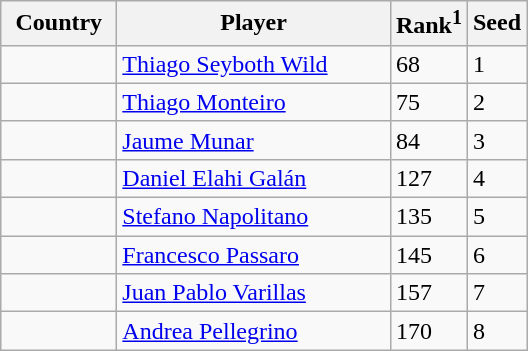<table class="sortable wikitable">
<tr>
<th width="70">Country</th>
<th width="175">Player</th>
<th>Rank<sup>1</sup></th>
<th>Seed</th>
</tr>
<tr>
<td></td>
<td><a href='#'>Thiago Seyboth Wild</a></td>
<td>68</td>
<td>1</td>
</tr>
<tr>
<td></td>
<td><a href='#'>Thiago Monteiro</a></td>
<td>75</td>
<td>2</td>
</tr>
<tr>
<td></td>
<td><a href='#'>Jaume Munar</a></td>
<td>84</td>
<td>3</td>
</tr>
<tr>
<td></td>
<td><a href='#'>Daniel Elahi Galán</a></td>
<td>127</td>
<td>4</td>
</tr>
<tr>
<td></td>
<td><a href='#'>Stefano Napolitano</a></td>
<td>135</td>
<td>5</td>
</tr>
<tr>
<td></td>
<td><a href='#'>Francesco Passaro</a></td>
<td>145</td>
<td>6</td>
</tr>
<tr>
<td></td>
<td><a href='#'>Juan Pablo Varillas</a></td>
<td>157</td>
<td>7</td>
</tr>
<tr>
<td></td>
<td><a href='#'>Andrea Pellegrino</a></td>
<td>170</td>
<td>8</td>
</tr>
</table>
